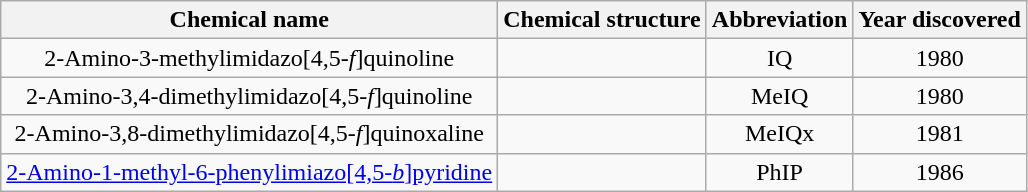<table class="wikitable" style="text-align:center">
<tr>
<th>Chemical name</th>
<th>Chemical structure</th>
<th>Abbreviation</th>
<th>Year discovered</th>
</tr>
<tr>
<td>2-Amino-3-methylimidazo[4,5-<em>f</em>]quinoline</td>
<td></td>
<td>IQ</td>
<td>1980</td>
</tr>
<tr>
<td>2-Amino-3,4-dimethylimidazo[4,5-<em>f</em>]quinoline</td>
<td></td>
<td>MeIQ</td>
<td>1980</td>
</tr>
<tr>
<td>2-Amino-3,8-dimethylimidazo[4,5-<em>f</em>]quinoxaline</td>
<td></td>
<td>MeIQx</td>
<td>1981</td>
</tr>
<tr>
<td><a href='#'>2-Amino-1-methyl-6-phenylimiazo[4,5-<em>b</em>]pyridine</a></td>
<td></td>
<td>PhIP</td>
<td>1986</td>
</tr>
</table>
